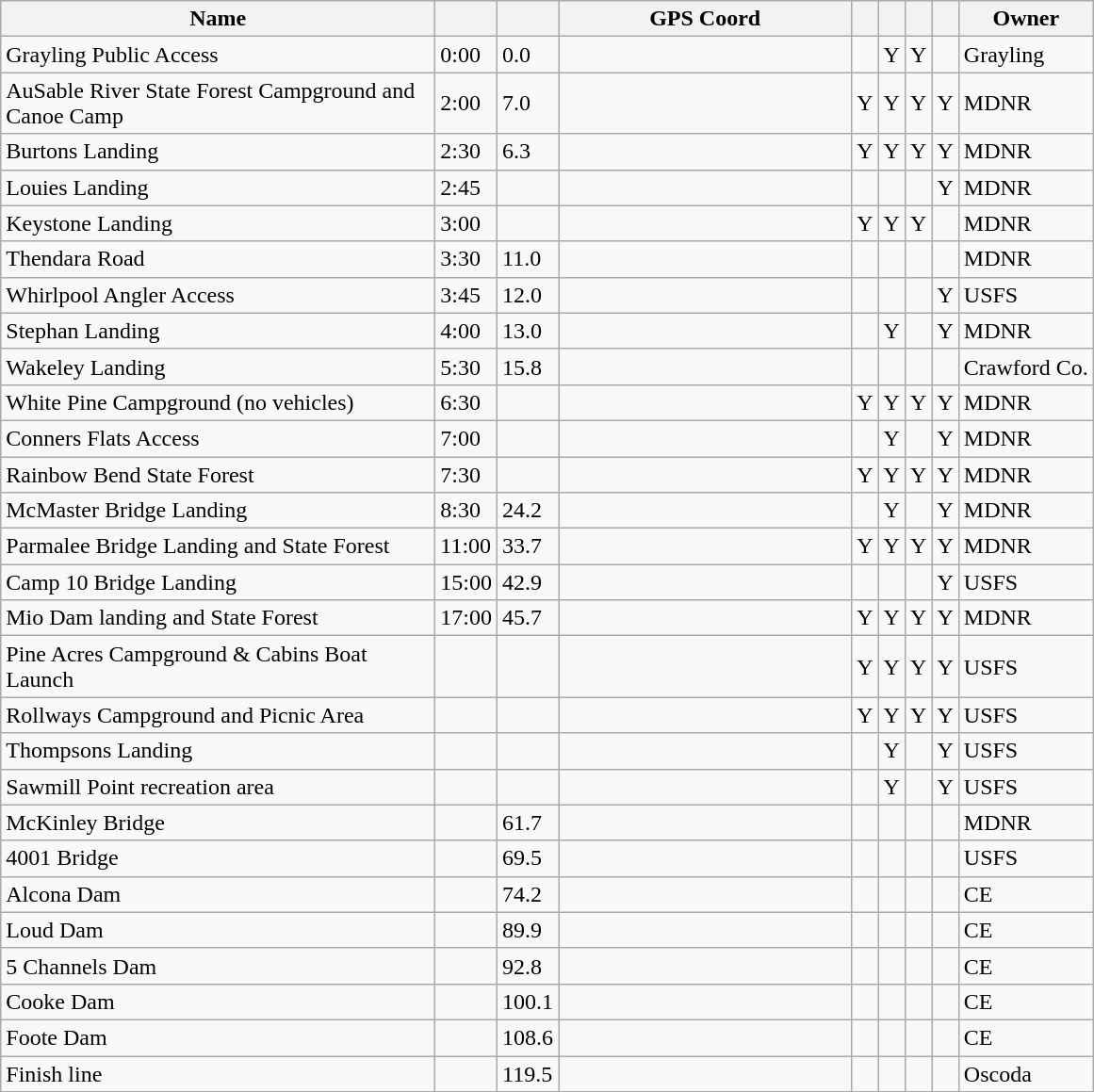<table class="wikitable">
<tr>
<th scope="col" style="width: 300px;">Name</th>
<th></th>
<th></th>
<th scope="col" style="width: 200px;">GPS Coord</th>
<th></th>
<th></th>
<th></th>
<th></th>
<th>Owner</th>
</tr>
<tr>
<td>Grayling Public Access</td>
<td>0:00</td>
<td>0.0</td>
<td></td>
<td></td>
<td>Y</td>
<td>Y</td>
<td></td>
<td>Grayling</td>
</tr>
<tr>
<td>AuSable River State Forest Campground and Canoe Camp</td>
<td>2:00</td>
<td>7.0</td>
<td></td>
<td>Y</td>
<td>Y</td>
<td>Y</td>
<td>Y</td>
<td>MDNR</td>
</tr>
<tr>
<td>Burtons Landing</td>
<td>2:30</td>
<td>6.3</td>
<td></td>
<td>Y</td>
<td>Y</td>
<td>Y</td>
<td>Y</td>
<td>MDNR</td>
</tr>
<tr>
<td>Louies Landing</td>
<td>2:45</td>
<td></td>
<td></td>
<td></td>
<td></td>
<td></td>
<td>Y</td>
<td>MDNR</td>
</tr>
<tr>
<td>Keystone Landing</td>
<td>3:00</td>
<td></td>
<td></td>
<td>Y</td>
<td>Y</td>
<td>Y</td>
<td></td>
<td>MDNR</td>
</tr>
<tr>
<td>Thendara Road</td>
<td>3:30</td>
<td>11.0</td>
<td></td>
<td></td>
<td></td>
<td></td>
<td></td>
<td>MDNR</td>
</tr>
<tr>
<td>Whirlpool Angler Access</td>
<td>3:45</td>
<td>12.0</td>
<td></td>
<td></td>
<td></td>
<td></td>
<td>Y</td>
<td>USFS</td>
</tr>
<tr>
<td>Stephan Landing</td>
<td>4:00</td>
<td>13.0</td>
<td></td>
<td></td>
<td>Y</td>
<td></td>
<td>Y</td>
<td>MDNR</td>
</tr>
<tr>
<td>Wakeley Landing</td>
<td>5:30</td>
<td>15.8</td>
<td></td>
<td></td>
<td></td>
<td></td>
<td></td>
<td>Crawford Co.</td>
</tr>
<tr>
<td>White Pine Campground (no vehicles)</td>
<td>6:30</td>
<td></td>
<td></td>
<td>Y</td>
<td>Y</td>
<td>Y</td>
<td>Y</td>
<td>MDNR</td>
</tr>
<tr>
<td>Conners Flats Access</td>
<td>7:00</td>
<td></td>
<td></td>
<td></td>
<td>Y</td>
<td></td>
<td>Y</td>
<td>MDNR</td>
</tr>
<tr>
<td>Rainbow Bend State Forest</td>
<td>7:30</td>
<td></td>
<td></td>
<td>Y</td>
<td>Y</td>
<td>Y</td>
<td>Y</td>
<td>MDNR</td>
</tr>
<tr>
<td>McMaster Bridge Landing</td>
<td>8:30</td>
<td>24.2</td>
<td></td>
<td></td>
<td>Y</td>
<td></td>
<td>Y</td>
<td>MDNR</td>
</tr>
<tr>
<td>Parmalee Bridge Landing and State Forest</td>
<td>11:00</td>
<td>33.7</td>
<td></td>
<td>Y</td>
<td>Y</td>
<td>Y</td>
<td>Y</td>
<td>MDNR</td>
</tr>
<tr>
<td>Camp 10 Bridge Landing</td>
<td>15:00</td>
<td>42.9</td>
<td></td>
<td></td>
<td></td>
<td></td>
<td>Y</td>
<td>USFS</td>
</tr>
<tr>
<td>Mio Dam landing and State Forest</td>
<td>17:00</td>
<td>45.7</td>
<td></td>
<td>Y</td>
<td>Y</td>
<td>Y</td>
<td>Y</td>
<td>MDNR</td>
</tr>
<tr>
<td>Pine Acres Campground & Cabins Boat Launch</td>
<td></td>
<td></td>
<td></td>
<td>Y</td>
<td>Y</td>
<td>Y</td>
<td>Y</td>
<td>USFS</td>
</tr>
<tr>
<td>Rollways Campground and Picnic Area</td>
<td></td>
<td></td>
<td></td>
<td>Y</td>
<td>Y</td>
<td>Y</td>
<td>Y</td>
<td>USFS</td>
</tr>
<tr>
<td>Thompsons Landing</td>
<td></td>
<td></td>
<td></td>
<td></td>
<td>Y</td>
<td></td>
<td>Y</td>
<td>USFS</td>
</tr>
<tr>
<td>Sawmill Point recreation area</td>
<td></td>
<td></td>
<td></td>
<td></td>
<td>Y</td>
<td></td>
<td>Y</td>
<td>USFS</td>
</tr>
<tr>
<td>McKinley Bridge</td>
<td></td>
<td>61.7</td>
<td></td>
<td></td>
<td></td>
<td></td>
<td></td>
<td>MDNR</td>
</tr>
<tr>
<td>4001 Bridge</td>
<td></td>
<td>69.5</td>
<td></td>
<td></td>
<td></td>
<td></td>
<td></td>
<td>USFS</td>
</tr>
<tr>
<td>Alcona Dam</td>
<td></td>
<td>74.2</td>
<td></td>
<td></td>
<td></td>
<td></td>
<td></td>
<td>CE</td>
</tr>
<tr>
<td>Loud Dam</td>
<td></td>
<td>89.9</td>
<td></td>
<td></td>
<td></td>
<td></td>
<td></td>
<td>CE</td>
</tr>
<tr>
<td>5 Channels Dam</td>
<td></td>
<td>92.8</td>
<td></td>
<td></td>
<td></td>
<td></td>
<td></td>
<td>CE</td>
</tr>
<tr>
<td>Cooke Dam</td>
<td></td>
<td>100.1</td>
<td></td>
<td></td>
<td></td>
<td></td>
<td></td>
<td>CE</td>
</tr>
<tr>
<td>Foote Dam</td>
<td></td>
<td>108.6</td>
<td></td>
<td></td>
<td></td>
<td></td>
<td></td>
<td>CE</td>
</tr>
<tr>
<td>Finish line</td>
<td></td>
<td>119.5</td>
<td></td>
<td></td>
<td></td>
<td></td>
<td></td>
<td>Oscoda</td>
</tr>
</table>
